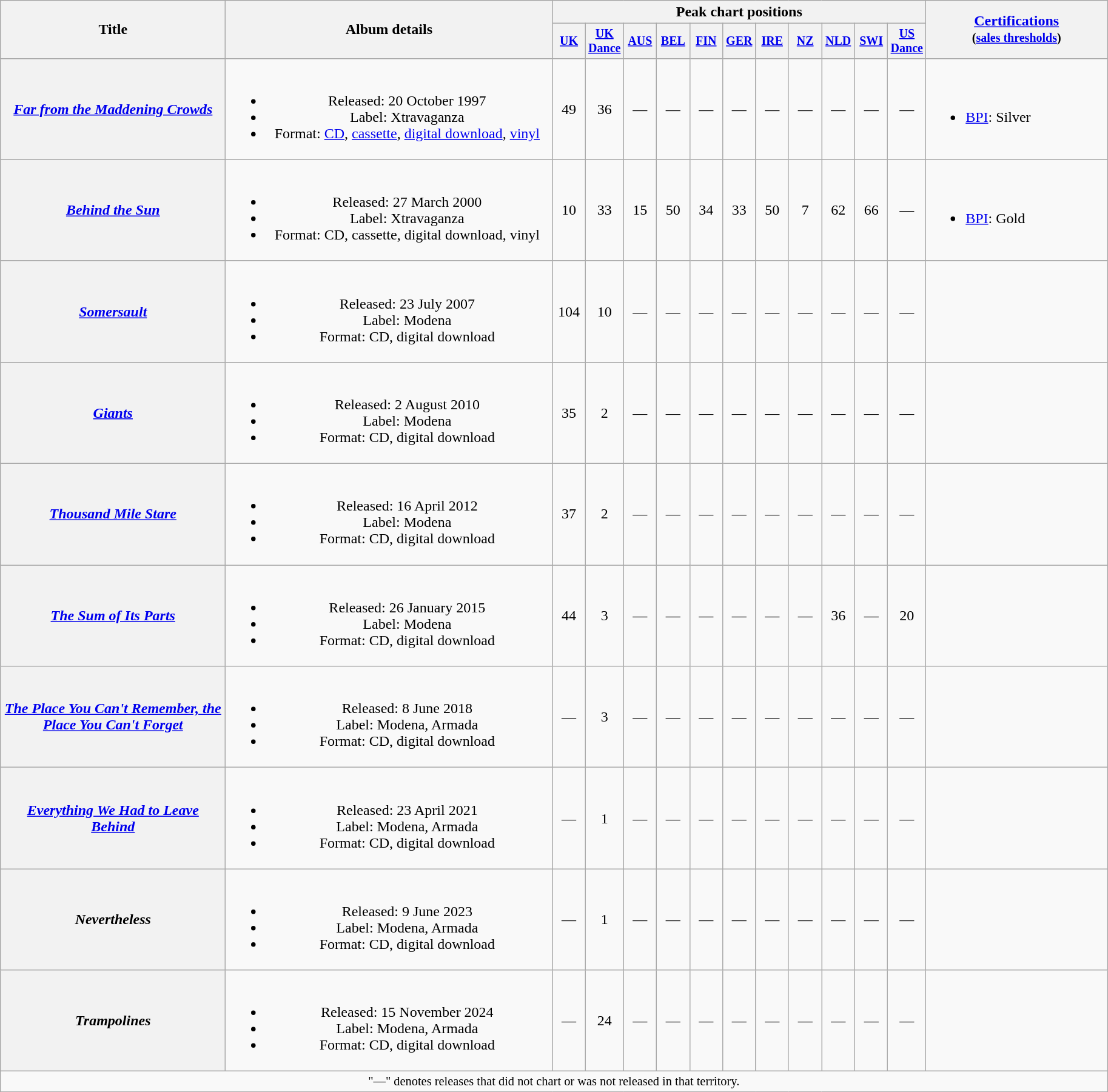<table class="wikitable plainrowheaders" style=text-align:center;>
<tr>
<th scope="col" rowspan="2" style="width:15em;">Title</th>
<th rowspan="2" style="width:22em;">Album details</th>
<th colspan="11">Peak chart positions</th>
<th rowspan="2" style="width:12em;"><a href='#'>Certifications</a><br><small>(<a href='#'>sales thresholds</a>)</small></th>
</tr>
<tr style="font-size:smaller;">
<th width="30"><a href='#'>UK</a><br></th>
<th width="30"><a href='#'>UK<br>Dance</a><br></th>
<th width="30"><a href='#'>AUS</a><br></th>
<th width="30"><a href='#'>BEL</a><br></th>
<th width="30"><a href='#'>FIN</a><br></th>
<th width="30"><a href='#'>GER</a><br></th>
<th width="30"><a href='#'>IRE</a><br></th>
<th width="30"><a href='#'>NZ</a><br></th>
<th width="30"><a href='#'>NLD</a><br></th>
<th width="30"><a href='#'>SWI</a><br></th>
<th width="30"><a href='#'>US<br>Dance</a><br></th>
</tr>
<tr>
<th scope="row"><em><a href='#'>Far from the Maddening Crowds</a></em></th>
<td><br><ul><li>Released: 20 October 1997</li><li>Label: Xtravaganza</li><li>Format: <a href='#'>CD</a>, <a href='#'>cassette</a>, <a href='#'>digital download</a>, <a href='#'>vinyl</a></li></ul></td>
<td>49</td>
<td>36</td>
<td>—</td>
<td>—</td>
<td>—</td>
<td>—</td>
<td>—</td>
<td>—</td>
<td>—</td>
<td>—</td>
<td>—</td>
<td align=left><br><ul><li><a href='#'>BPI</a>: Silver</li></ul></td>
</tr>
<tr>
<th scope="row"><em><a href='#'>Behind the Sun</a></em></th>
<td><br><ul><li>Released: 27 March 2000</li><li>Label: Xtravaganza</li><li>Format: CD, cassette, digital download, vinyl</li></ul></td>
<td>10</td>
<td>33</td>
<td>15</td>
<td>50</td>
<td>34</td>
<td>33</td>
<td>50</td>
<td>7</td>
<td>62</td>
<td>66</td>
<td>—</td>
<td align=left><br><ul><li><a href='#'>BPI</a>: Gold</li></ul></td>
</tr>
<tr>
<th scope="row"><em><a href='#'>Somersault</a></em></th>
<td><br><ul><li>Released: 23 July 2007</li><li>Label: Modena</li><li>Format: CD, digital download</li></ul></td>
<td>104</td>
<td>10</td>
<td>—</td>
<td>—</td>
<td>—</td>
<td>—</td>
<td>—</td>
<td>—</td>
<td>—</td>
<td>—</td>
<td>—</td>
<td align=left></td>
</tr>
<tr>
<th scope="row"><em><a href='#'>Giants</a></em></th>
<td><br><ul><li>Released: 2 August 2010</li><li>Label: Modena</li><li>Format: CD, digital download</li></ul></td>
<td>35</td>
<td>2</td>
<td>—</td>
<td>—</td>
<td>—</td>
<td>—</td>
<td>—</td>
<td>—</td>
<td>—</td>
<td>—</td>
<td>—</td>
<td align=left></td>
</tr>
<tr>
<th scope="row"><em><a href='#'>Thousand Mile Stare</a></em></th>
<td><br><ul><li>Released: 16 April 2012</li><li>Label: Modena</li><li>Format: CD, digital download</li></ul></td>
<td>37</td>
<td>2</td>
<td>—</td>
<td>—</td>
<td>—</td>
<td>—</td>
<td>—</td>
<td>—</td>
<td>—</td>
<td>—</td>
<td>—</td>
<td align=left></td>
</tr>
<tr>
<th scope="row"><em><a href='#'>The Sum of Its Parts</a></em></th>
<td><br><ul><li>Released: 26 January 2015</li><li>Label: Modena</li><li>Format: CD, digital download</li></ul></td>
<td>44</td>
<td>3</td>
<td>—</td>
<td>—</td>
<td>—</td>
<td>—</td>
<td>—</td>
<td>—</td>
<td>36</td>
<td>—</td>
<td>20</td>
<td align=left></td>
</tr>
<tr>
<th scope="row"><em><a href='#'>The Place You Can't Remember, the Place You Can't Forget</a></em></th>
<td><br><ul><li>Released: 8 June 2018</li><li>Label: Modena, Armada</li><li>Format: CD, digital download</li></ul></td>
<td>—</td>
<td>3</td>
<td>—</td>
<td>—</td>
<td>—</td>
<td>—</td>
<td>—</td>
<td>—</td>
<td>—</td>
<td>—</td>
<td>—</td>
<td></td>
</tr>
<tr>
<th scope="row"><em><a href='#'>Everything We Had to Leave Behind</a></em></th>
<td><br><ul><li>Released: 23 April 2021</li><li>Label: Modena, Armada</li><li>Format: CD, digital download</li></ul></td>
<td>—</td>
<td>1</td>
<td>—</td>
<td>—</td>
<td>—</td>
<td>—</td>
<td>—</td>
<td>—</td>
<td>—</td>
<td>—</td>
<td>—</td>
<td></td>
</tr>
<tr>
<th scope="row"><em>Nevertheless</em></th>
<td><br><ul><li>Released: 9 June 2023</li><li>Label: Modena, Armada</li><li>Format: CD, digital download</li></ul></td>
<td>—</td>
<td>1</td>
<td>—</td>
<td>—</td>
<td>—</td>
<td>—</td>
<td>—</td>
<td>—</td>
<td>—</td>
<td>—</td>
<td>—</td>
<td></td>
</tr>
<tr>
<th scope="row"><em>Trampolines</em></th>
<td><br><ul><li>Released: 15 November 2024</li><li>Label: Modena, Armada</li><li>Format: CD, digital download</li></ul></td>
<td>—</td>
<td>24</td>
<td>—</td>
<td>—</td>
<td>—</td>
<td>—</td>
<td>—</td>
<td>—</td>
<td>—</td>
<td>—</td>
<td>—</td>
<td></td>
</tr>
<tr>
<td colspan="20" style="font-size: 85%" align=center>"—" denotes releases that did not chart or was not released in that territory.</td>
</tr>
</table>
